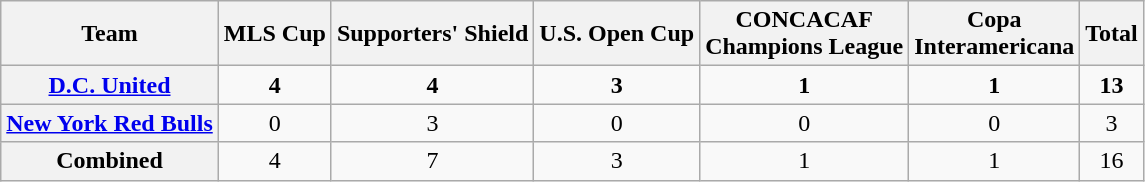<table class="wikitable" style="text-align:center;">
<tr>
<th>Team</th>
<th>MLS Cup</th>
<th>Supporters' Shield</th>
<th>U.S. Open Cup</th>
<th>CONCACAF<br>Champions League</th>
<th>Copa <br>Interamericana</th>
<th>Total</th>
</tr>
<tr>
<th><a href='#'>D.C. United</a></th>
<td><strong>4</strong></td>
<td><strong>4</strong></td>
<td><strong>3</strong></td>
<td><strong>1</strong></td>
<td><strong>1</strong></td>
<td><strong>13</strong></td>
</tr>
<tr>
<th><a href='#'>New York Red Bulls</a></th>
<td>0</td>
<td>3</td>
<td>0</td>
<td>0</td>
<td>0</td>
<td>3</td>
</tr>
<tr>
<th>Combined</th>
<td>4</td>
<td>7</td>
<td>3</td>
<td>1</td>
<td>1</td>
<td>16</td>
</tr>
</table>
